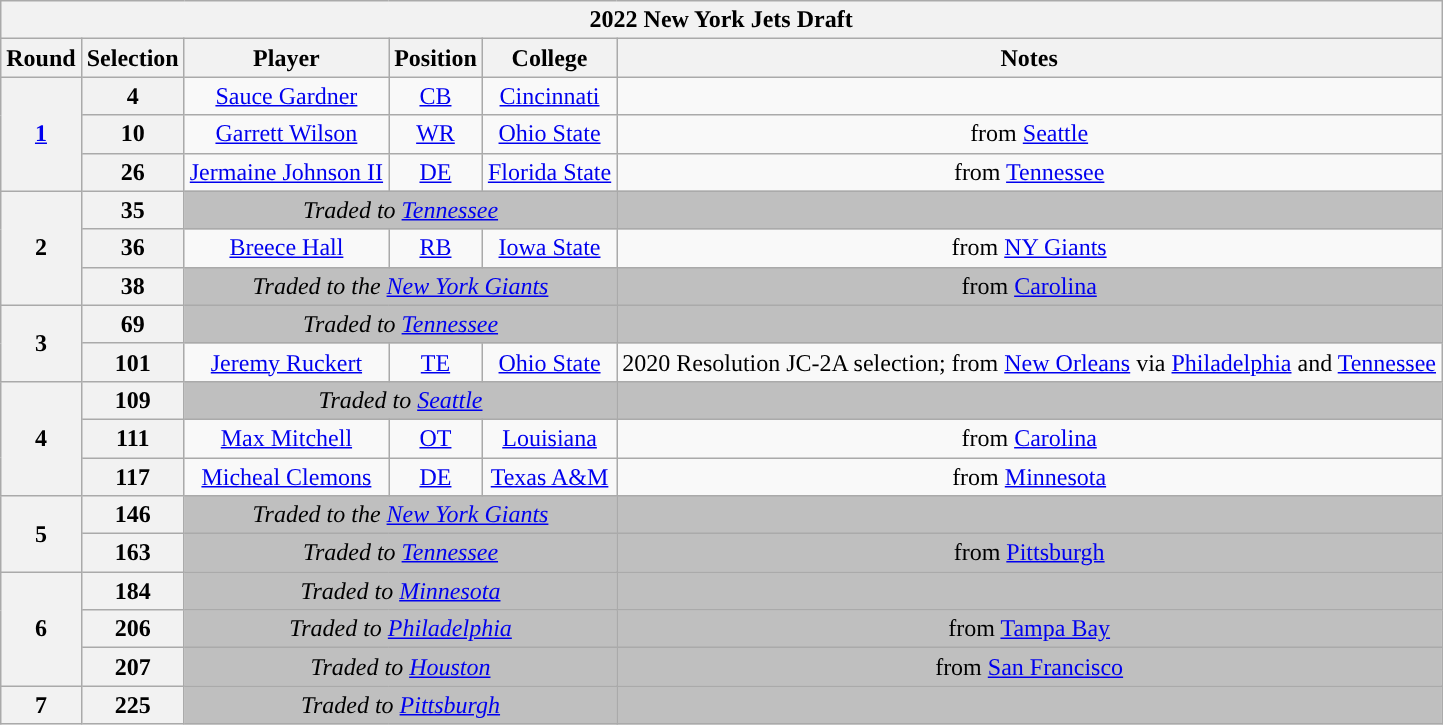<table class="wikitable" style="text-align:center">
<tr>
<th colspan=6>2022 New York Jets Draft</th>
</tr>
<tr>
<th>Round</th>
<th>Selection</th>
<th>Player</th>
<th>Position</th>
<th>College</th>
<th>Notes</th>
</tr>
<tr>
<th rowspan="3"><a href='#'>1</a></th>
<th>4</th>
<td><a href='#'>Sauce Gardner</a></td>
<td><a href='#'>CB</a></td>
<td><a href='#'>Cincinnati</a></td>
<td></td>
</tr>
<tr>
<th>10</th>
<td><a href='#'>Garrett Wilson</a></td>
<td><a href='#'>WR</a></td>
<td><a href='#'>Ohio State</a></td>
<td>from <a href='#'>Seattle</a></td>
</tr>
<tr>
<th>26</th>
<td><a href='#'>Jermaine Johnson II</a></td>
<td><a href='#'>DE</a></td>
<td><a href='#'>Florida State</a></td>
<td>from <a href='#'>Tennessee</a></td>
</tr>
<tr>
<th rowspan="3">2</th>
<th>35</th>
<td colspan="3" style="background:#BFBFBF"><em>Traded to <a href='#'>Tennessee</a></em></td>
<td style="background:#BFBFBF"></td>
</tr>
<tr>
<th>36</th>
<td><a href='#'>Breece Hall</a></td>
<td><a href='#'>RB</a></td>
<td><a href='#'>Iowa State</a></td>
<td>from <a href='#'>NY Giants</a></td>
</tr>
<tr>
<th>38</th>
<td colspan="3" style="background:#BFBFBF"><em>Traded to the <a href='#'>New York Giants</a></em></td>
<td style="background:#BFBFBF">from <a href='#'>Carolina</a></td>
</tr>
<tr>
<th rowspan="2">3</th>
<th>69</th>
<td colspan="3" style="background:#BFBFBF"><em>Traded to <a href='#'>Tennessee</a></em></td>
<td style="background:#BFBFBF"></td>
</tr>
<tr>
<th>101</th>
<td><a href='#'>Jeremy Ruckert</a></td>
<td><a href='#'>TE</a></td>
<td><a href='#'>Ohio State</a></td>
<td>2020 Resolution JC-2A selection; from <a href='#'>New Orleans</a> via <a href='#'>Philadelphia</a> and <a href='#'>Tennessee</a></td>
</tr>
<tr>
<th rowspan="3">4</th>
<th>109</th>
<td colspan="3" style="background:#BFBFBF"><em>Traded to <a href='#'>Seattle</a></em></td>
<td style="background:#BFBFBF"></td>
</tr>
<tr>
<th>111</th>
<td><a href='#'>Max Mitchell</a></td>
<td><a href='#'>OT</a></td>
<td><a href='#'>Louisiana</a></td>
<td>from <a href='#'>Carolina</a></td>
</tr>
<tr>
<th>117</th>
<td><a href='#'>Micheal Clemons</a></td>
<td><a href='#'>DE</a></td>
<td><a href='#'>Texas A&M</a></td>
<td>from <a href='#'>Minnesota</a></td>
</tr>
<tr>
<th rowspan="2">5</th>
<th>146</th>
<td colspan="3" style="background:#BFBFBF"><em>Traded to the <a href='#'>New York Giants</a></em></td>
<td style="background:#BFBFBF"></td>
</tr>
<tr>
<th>163</th>
<td colspan="3" style="background:#BFBFBF"><em>Traded to <a href='#'>Tennessee</a></em></td>
<td style="background:#BFBFBF">from <a href='#'>Pittsburgh</a></td>
</tr>
<tr>
<th rowspan="3">6</th>
<th>184</th>
<td colspan="3" style="background:#BFBFBF"><em>Traded to <a href='#'>Minnesota</a></em></td>
<td style="background:#BFBFBF"></td>
</tr>
<tr>
<th>206</th>
<td colspan="3" style="background:#BFBFBF"><em>Traded to <a href='#'>Philadelphia</a></em></td>
<td style="background:#BFBFBF">from <a href='#'>Tampa Bay</a></td>
</tr>
<tr>
<th>207</th>
<td colspan="3" style="background:#BFBFBF"><em>Traded to <a href='#'>Houston</a></em></td>
<td style="background:#BFBFBF">from <a href='#'>San Francisco</a></td>
</tr>
<tr>
<th>7</th>
<th>225</th>
<td colspan="3" style="background:#BFBFBF"><em>Traded to <a href='#'>Pittsburgh</a></em></td>
<td style="background:#BFBFBF"></td>
</tr>
</table>
